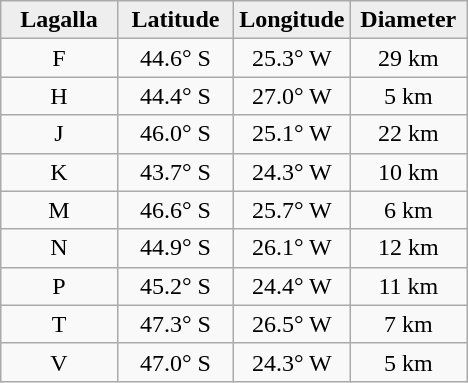<table class="wikitable">
<tr>
<th width="25%" style="background:#eeeeee;">Lagalla</th>
<th width="25%" style="background:#eeeeee;">Latitude</th>
<th width="25%" style="background:#eeeeee;">Longitude</th>
<th width="25%" style="background:#eeeeee;">Diameter</th>
</tr>
<tr>
<td align="center">F</td>
<td align="center">44.6° S</td>
<td align="center">25.3° W</td>
<td align="center">29 km</td>
</tr>
<tr>
<td align="center">H</td>
<td align="center">44.4° S</td>
<td align="center">27.0° W</td>
<td align="center">5 km</td>
</tr>
<tr>
<td align="center">J</td>
<td align="center">46.0° S</td>
<td align="center">25.1° W</td>
<td align="center">22 km</td>
</tr>
<tr>
<td align="center">K</td>
<td align="center">43.7° S</td>
<td align="center">24.3° W</td>
<td align="center">10 km</td>
</tr>
<tr>
<td align="center">M</td>
<td align="center">46.6° S</td>
<td align="center">25.7° W</td>
<td align="center">6 km</td>
</tr>
<tr>
<td align="center">N</td>
<td align="center">44.9° S</td>
<td align="center">26.1° W</td>
<td align="center">12 km</td>
</tr>
<tr>
<td align="center">P</td>
<td align="center">45.2° S</td>
<td align="center">24.4° W</td>
<td align="center">11 km</td>
</tr>
<tr>
<td align="center">T</td>
<td align="center">47.3° S</td>
<td align="center">26.5° W</td>
<td align="center">7 km</td>
</tr>
<tr>
<td align="center">V</td>
<td align="center">47.0° S</td>
<td align="center">24.3° W</td>
<td align="center">5 km</td>
</tr>
</table>
